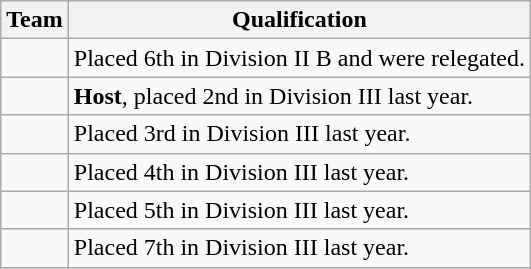<table class="wikitable">
<tr>
<th>Team</th>
<th>Qualification</th>
</tr>
<tr>
<td></td>
<td>Placed 6th in Division II B and were relegated.</td>
</tr>
<tr>
<td></td>
<td><strong>Host</strong>, placed 2nd in Division III last year.</td>
</tr>
<tr>
<td></td>
<td>Placed 3rd in Division III last year.</td>
</tr>
<tr>
<td></td>
<td>Placed 4th in Division III last year.</td>
</tr>
<tr>
<td></td>
<td>Placed 5th in Division III last year.</td>
</tr>
<tr>
<td></td>
<td>Placed 7th in Division III last year.</td>
</tr>
</table>
